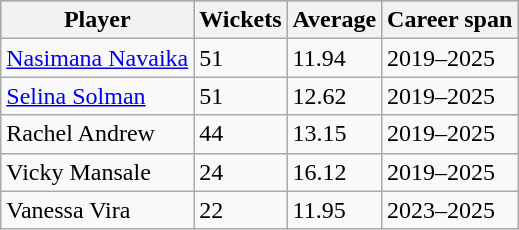<table class="wikitable">
<tr bgcolor=#bdb76b>
<th>Player</th>
<th>Wickets</th>
<th>Average</th>
<th>Career span</th>
</tr>
<tr>
<td><a href='#'>Nasimana Navaika</a></td>
<td>51</td>
<td>11.94</td>
<td>2019–2025</td>
</tr>
<tr>
<td><a href='#'>Selina Solman</a></td>
<td>51</td>
<td>12.62</td>
<td>2019–2025</td>
</tr>
<tr>
<td>Rachel Andrew</td>
<td>44</td>
<td>13.15</td>
<td>2019–2025</td>
</tr>
<tr>
<td>Vicky Mansale</td>
<td>24</td>
<td>16.12</td>
<td>2019–2025</td>
</tr>
<tr>
<td>Vanessa Vira</td>
<td>22</td>
<td>11.95</td>
<td>2023–2025</td>
</tr>
</table>
